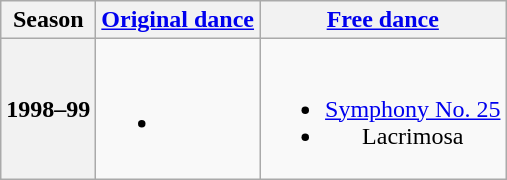<table class=wikitable style=text-align:center>
<tr>
<th>Season</th>
<th><a href='#'>Original dance</a></th>
<th><a href='#'>Free dance</a></th>
</tr>
<tr>
<th>1998–99 <br> </th>
<td><br><ul><li></li></ul></td>
<td><br><ul><li><a href='#'>Symphony No. 25</a> <br></li><li>Lacrimosa <br></li></ul></td>
</tr>
</table>
